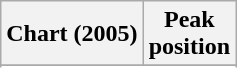<table class="wikitable sortable plainrowheaders" style="text-align:center">
<tr>
<th scope="col">Chart (2005)</th>
<th scope="col">Peak<br> position</th>
</tr>
<tr>
</tr>
<tr>
</tr>
</table>
